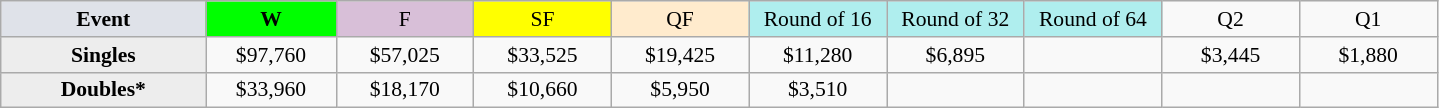<table class=wikitable style=font-size:90%;text-align:center>
<tr>
<td style="width:130px; background:#dfe2e9;"><strong>Event</strong></td>
<td style="width:80px; background:lime;"><strong>W</strong></td>
<td style="width:85px; background:thistle;">F</td>
<td style="width:85px; background:#ff0;">SF</td>
<td style="width:85px; background:#ffebcd;">QF</td>
<td style="width:85px; background:#afeeee;">Round of 16</td>
<td style="width:85px; background:#afeeee;">Round of 32</td>
<td style="width:85px; background:#afeeee;">Round of 64</td>
<td width=85>Q2</td>
<td width=85>Q1</td>
</tr>
<tr>
<td style="background:#ededed;"><strong>Singles</strong></td>
<td>$97,760</td>
<td>$57,025</td>
<td>$33,525</td>
<td>$19,425</td>
<td>$11,280</td>
<td>$6,895</td>
<td></td>
<td>$3,445</td>
<td>$1,880</td>
</tr>
<tr>
<td style="background:#ededed;"><strong>Doubles*</strong></td>
<td>$33,960</td>
<td>$18,170</td>
<td>$10,660</td>
<td>$5,950</td>
<td>$3,510</td>
<td></td>
<td></td>
<td></td>
<td></td>
</tr>
</table>
